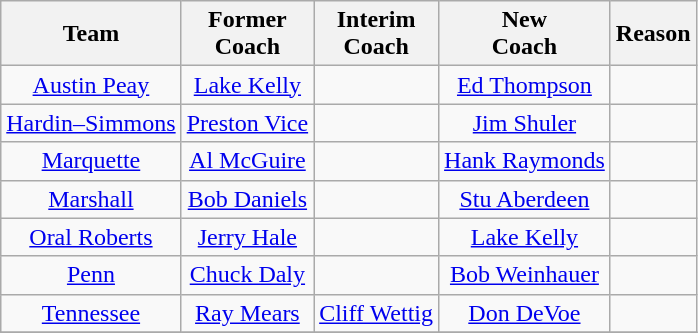<table class="wikitable" style="text-align:center;">
<tr>
<th>Team</th>
<th>Former<br>Coach</th>
<th>Interim<br>Coach</th>
<th>New<br>Coach</th>
<th>Reason</th>
</tr>
<tr>
<td><a href='#'>Austin Peay</a></td>
<td><a href='#'>Lake Kelly</a></td>
<td></td>
<td><a href='#'>Ed Thompson</a></td>
<td></td>
</tr>
<tr>
<td><a href='#'>Hardin–Simmons</a></td>
<td><a href='#'>Preston Vice</a></td>
<td></td>
<td><a href='#'>Jim Shuler</a></td>
<td></td>
</tr>
<tr>
<td><a href='#'>Marquette</a></td>
<td><a href='#'>Al McGuire</a></td>
<td></td>
<td><a href='#'>Hank Raymonds</a></td>
<td></td>
</tr>
<tr>
<td><a href='#'>Marshall</a></td>
<td><a href='#'>Bob Daniels</a></td>
<td></td>
<td><a href='#'>Stu Aberdeen</a></td>
<td></td>
</tr>
<tr>
<td><a href='#'>Oral Roberts</a></td>
<td><a href='#'>Jerry Hale</a></td>
<td></td>
<td><a href='#'>Lake Kelly</a></td>
<td></td>
</tr>
<tr>
<td><a href='#'>Penn</a></td>
<td><a href='#'>Chuck Daly</a></td>
<td></td>
<td><a href='#'>Bob Weinhauer</a></td>
<td></td>
</tr>
<tr>
<td><a href='#'>Tennessee</a></td>
<td><a href='#'>Ray Mears</a></td>
<td><a href='#'>Cliff Wettig</a></td>
<td><a href='#'>Don DeVoe</a></td>
<td></td>
</tr>
<tr>
</tr>
</table>
